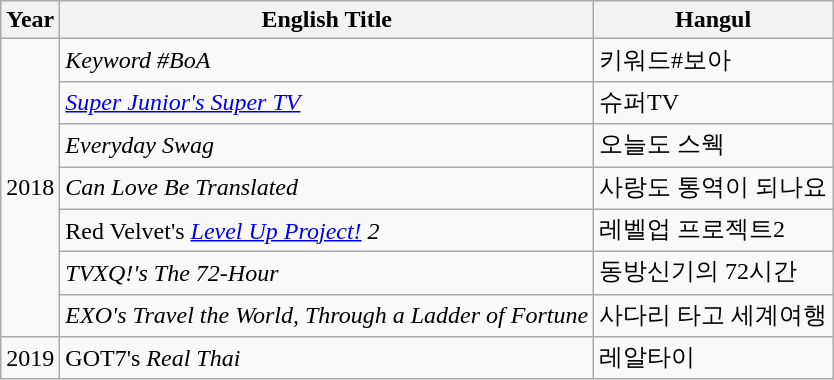<table class="wikitable">
<tr>
<th>Year</th>
<th>English Title</th>
<th>Hangul</th>
</tr>
<tr>
<td rowspan=7>2018</td>
<td><em>Keyword #BoA</em></td>
<td>키워드#보아</td>
</tr>
<tr>
<td><em><a href='#'>Super Junior's Super TV</a></em></td>
<td>슈퍼TV</td>
</tr>
<tr>
<td><em>Everyday Swag</em></td>
<td>오늘도 스웩</td>
</tr>
<tr>
<td><em>Can Love Be Translated</em></td>
<td>사랑도 통역이 되나요</td>
</tr>
<tr>
<td>Red Velvet's <em><a href='#'>Level Up Project!</a> 2</em></td>
<td>레벨업 프로젝트2</td>
</tr>
<tr>
<td><em>TVXQ!'s The 72-Hour</em></td>
<td>동방신기의 72시간</td>
</tr>
<tr>
<td><em>EXO's Travel the World, Through a Ladder of Fortune</em></td>
<td>사다리 타고 세계여행</td>
</tr>
<tr>
<td>2019</td>
<td>GOT7's <em>Real Thai</em></td>
<td>레알타이</td>
</tr>
</table>
